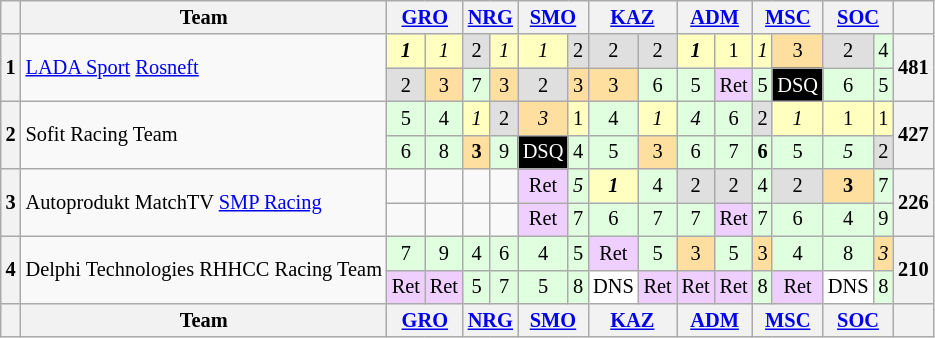<table align=left| class="wikitable" style="font-size: 85%; text-align: center">
<tr valign="top">
<th valign="middle"></th>
<th valign="middle">Team</th>
<th colspan=2><a href='#'>GRO</a></th>
<th colspan=2><a href='#'>NRG</a></th>
<th colspan=2><a href='#'>SMO</a></th>
<th colspan=2><a href='#'>KAZ</a></th>
<th colspan=2><a href='#'>ADM</a></th>
<th colspan=2><a href='#'>MSC</a></th>
<th colspan=2><a href='#'>SOC</a></th>
<th valign="middle"></th>
</tr>
<tr>
<th rowspan="2">1</th>
<td rowspan="2" align=left><a href='#'>LADA Sport</a> <a href='#'>Rosneft</a></td>
<td style="background:#ffffbf;"><strong><em>1</em></strong></td>
<td style="background:#ffffbf;"><em>1</em></td>
<td style="background:#dfdfdf;">2</td>
<td style="background:#ffffbf;"><em>1</em></td>
<td style="background:#ffffbf;"><em>1</em></td>
<td style="background:#dfdfdf;">2</td>
<td style="background:#dfdfdf;">2</td>
<td style="background:#dfdfdf;">2</td>
<td style="background:#ffffbf;"><strong><em>1</em></strong></td>
<td style="background:#ffffbf;">1</td>
<td style="background:#ffffbf;"><em>1</em></td>
<td style="background:#ffdf9f;">3</td>
<td style="background:#dfdfdf;">2</td>
<td style="background:#dfffdf;">4</td>
<th rowspan="2">481</th>
</tr>
<tr>
<td style="background:#dfdfdf;">2</td>
<td style="background:#ffdf9f;">3</td>
<td style="background:#dfffdf;">7</td>
<td style="background:#ffdf9f;">3</td>
<td style="background:#dfdfdf;">2</td>
<td style="background:#ffdf9f;">3</td>
<td style="background:#ffdf9f;">3</td>
<td style="background:#dfffdf;">6</td>
<td style="background:#dfffdf;">5</td>
<td style="background:#efcfff;">Ret</td>
<td style="background:#dfffdf;">5</td>
<td style="background-color:#000000;color:white">DSQ</td>
<td style="background:#dfffdf;">6</td>
<td style="background:#dfffdf;">5</td>
</tr>
<tr>
<th rowspan="2">2</th>
<td rowspan="2" align=left>Sofit Racing Team</td>
<td style="background:#dfffdf;">5</td>
<td style="background:#dfffdf;">4</td>
<td style="background:#ffffbf;"><em>1</em></td>
<td style="background:#dfdfdf;">2</td>
<td style="background:#ffdf9f;"><em>3</em></td>
<td style="background:#ffffbf;">1</td>
<td style="background:#dfffdf;">4</td>
<td style="background:#ffffbf;"><em>1</em></td>
<td style="background:#dfffdf;"><em>4</em></td>
<td style="background:#dfffdf;">6</td>
<td style="background:#dfdfdf;">2</td>
<td style="background:#ffffbf;"><em>1</em></td>
<td style="background:#ffffbf;">1</td>
<td style="background:#ffffbf;">1</td>
<th rowspan="2">427</th>
</tr>
<tr>
<td style="background:#dfffdf;">6</td>
<td style="background:#dfffdf;">8</td>
<td style="background:#ffdf9f;"><strong>3</strong></td>
<td style="background:#dfffdf;">9</td>
<td style="background-color:#000000;color:white">DSQ</td>
<td style="background:#dfffdf;">4</td>
<td style="background:#dfffdf;">5</td>
<td style="background:#ffdf9f;">3</td>
<td style="background:#dfffdf;">6</td>
<td style="background:#dfffdf;">7</td>
<td style="background:#dfffdf;"><strong>6</strong></td>
<td style="background:#dfffdf;">5</td>
<td style="background:#dfffdf;"><em>5</em></td>
<td style="background:#dfdfdf;">2</td>
</tr>
<tr>
<th rowspan="2">3</th>
<td rowspan="2" align=left>Autoprodukt MatchTV <a href='#'>SMP Racing</a></td>
<td></td>
<td></td>
<td></td>
<td></td>
<td style="background:#efcfff;">Ret</td>
<td style="background:#dfffdf;"><em>5</em></td>
<td style="background:#ffffbf;"><strong><em>1</em></strong></td>
<td style="background:#dfffdf;">4</td>
<td style="background:#dfdfdf;">2</td>
<td style="background:#dfdfdf;">2</td>
<td style="background:#dfffdf;">4</td>
<td style="background:#dfdfdf;">2</td>
<td style="background:#ffdf9f;"><strong>3</strong></td>
<td style="background:#dfffdf;">7</td>
<th rowspan="2">226</th>
</tr>
<tr>
<td></td>
<td></td>
<td></td>
<td></td>
<td style="background:#efcfff;">Ret</td>
<td style="background:#dfffdf;">7</td>
<td style="background:#dfffdf;">6</td>
<td style="background:#dfffdf;">7</td>
<td style="background:#dfffdf;">7</td>
<td style="background:#efcfff;">Ret</td>
<td style="background:#dfffdf;">7</td>
<td style="background:#dfffdf;">6</td>
<td style="background:#dfffdf;">4</td>
<td style="background:#dfffdf;">9</td>
</tr>
<tr>
<th rowspan="2">4</th>
<td rowspan="2" align=left>Delphi Technologies RHHCC Racing Team</td>
<td style="background:#dfffdf;">7</td>
<td style="background:#dfffdf;">9</td>
<td style="background:#dfffdf;">4</td>
<td style="background:#dfffdf;">6</td>
<td style="background:#dfffdf;">4</td>
<td style="background:#dfffdf;">5</td>
<td style="background:#efcfff;">Ret</td>
<td style="background:#dfffdf;">5</td>
<td style="background:#ffdf9f;">3</td>
<td style="background:#dfffdf;">5</td>
<td style="background:#ffdf9f;">3</td>
<td style="background:#dfffdf;">4</td>
<td style="background:#dfffdf;">8</td>
<td style="background:#ffdf9f;"><em>3</em></td>
<th rowspan="2">210</th>
</tr>
<tr>
<td style="background:#efcfff;">Ret</td>
<td style="background:#efcfff;">Ret</td>
<td style="background:#dfffdf;">5</td>
<td style="background:#dfffdf;">7</td>
<td style="background:#dfffdf;">5</td>
<td style="background:#dfffdf;">8</td>
<td style="background:#ffffff;">DNS</td>
<td style="background:#efcfff;">Ret</td>
<td style="background:#efcfff;">Ret</td>
<td style="background:#efcfff;">Ret</td>
<td style="background:#dfffdf;">8</td>
<td style="background:#efcfff;">Ret</td>
<td style="background:#ffffff;">DNS</td>
<td style="background:#dfffdf;">8</td>
</tr>
<tr valign="top">
<th valign="middle"></th>
<th valign="middle">Team</th>
<th colspan=2><a href='#'>GRO</a></th>
<th colspan=2><a href='#'>NRG</a></th>
<th colspan=2><a href='#'>SMO</a></th>
<th colspan=2><a href='#'>KAZ</a></th>
<th colspan=2><a href='#'>ADM</a></th>
<th colspan=2><a href='#'>MSC</a></th>
<th colspan=2><a href='#'>SOC</a></th>
<th valign="middle"></th>
</tr>
</table>
